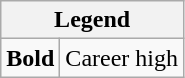<table class="wikitable mw-collapsible mw-collapsed">
<tr>
<th colspan="2">Legend</th>
</tr>
<tr>
<td><strong>Bold</strong></td>
<td>Career high</td>
</tr>
</table>
